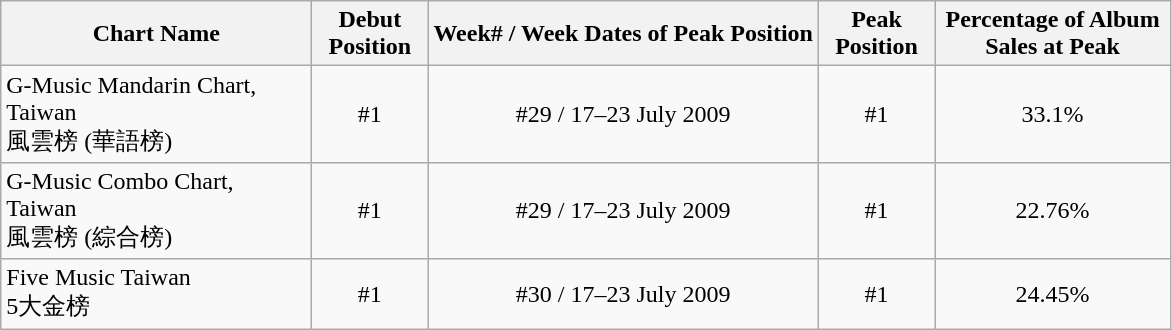<table class="wikitable">
<tr>
<th width="200px">Chart Name</th>
<th width="70px">Debut Position</th>
<th>Week# / Week Dates of Peak Position</th>
<th width="70px">Peak Position</th>
<th width="150px">Percentage of Album Sales at Peak</th>
</tr>
<tr>
<td>G-Music Mandarin Chart, Taiwan<br>風雲榜 (華語榜)</td>
<td align="center">#1</td>
<td align="center">#29 / 17–23 July 2009</td>
<td align="center">#1</td>
<td align="center">33.1%</td>
</tr>
<tr>
<td>G-Music Combo Chart, Taiwan<br>風雲榜 (綜合榜)</td>
<td align="center">#1</td>
<td align="center">#29 / 17–23 July 2009</td>
<td align="center">#1</td>
<td align="center">22.76%</td>
</tr>
<tr>
<td>Five Music Taiwan<br>5大金榜</td>
<td align="center">#1</td>
<td align="center">#30 / 17–23 July 2009</td>
<td align="center">#1</td>
<td align="center">24.45%</td>
</tr>
</table>
